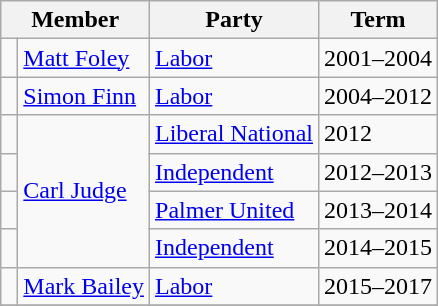<table class="wikitable">
<tr>
<th colspan="2">Member</th>
<th>Party</th>
<th>Term</th>
</tr>
<tr>
<td> </td>
<td><a href='#'>Matt Foley</a></td>
<td><a href='#'>Labor</a></td>
<td>2001–2004</td>
</tr>
<tr>
<td> </td>
<td><a href='#'>Simon Finn</a></td>
<td><a href='#'>Labor</a></td>
<td>2004–2012</td>
</tr>
<tr>
<td></td>
<td rowspan="4"><a href='#'>Carl Judge</a></td>
<td><a href='#'>Liberal National</a></td>
<td>2012</td>
</tr>
<tr>
<td></td>
<td><a href='#'>Independent</a></td>
<td>2012–2013</td>
</tr>
<tr>
<td></td>
<td><a href='#'>Palmer United</a></td>
<td>2013–2014</td>
</tr>
<tr>
<td></td>
<td><a href='#'>Independent</a></td>
<td>2014–2015</td>
</tr>
<tr>
<td> </td>
<td><a href='#'>Mark Bailey</a></td>
<td><a href='#'>Labor</a></td>
<td>2015–2017</td>
</tr>
<tr>
</tr>
</table>
